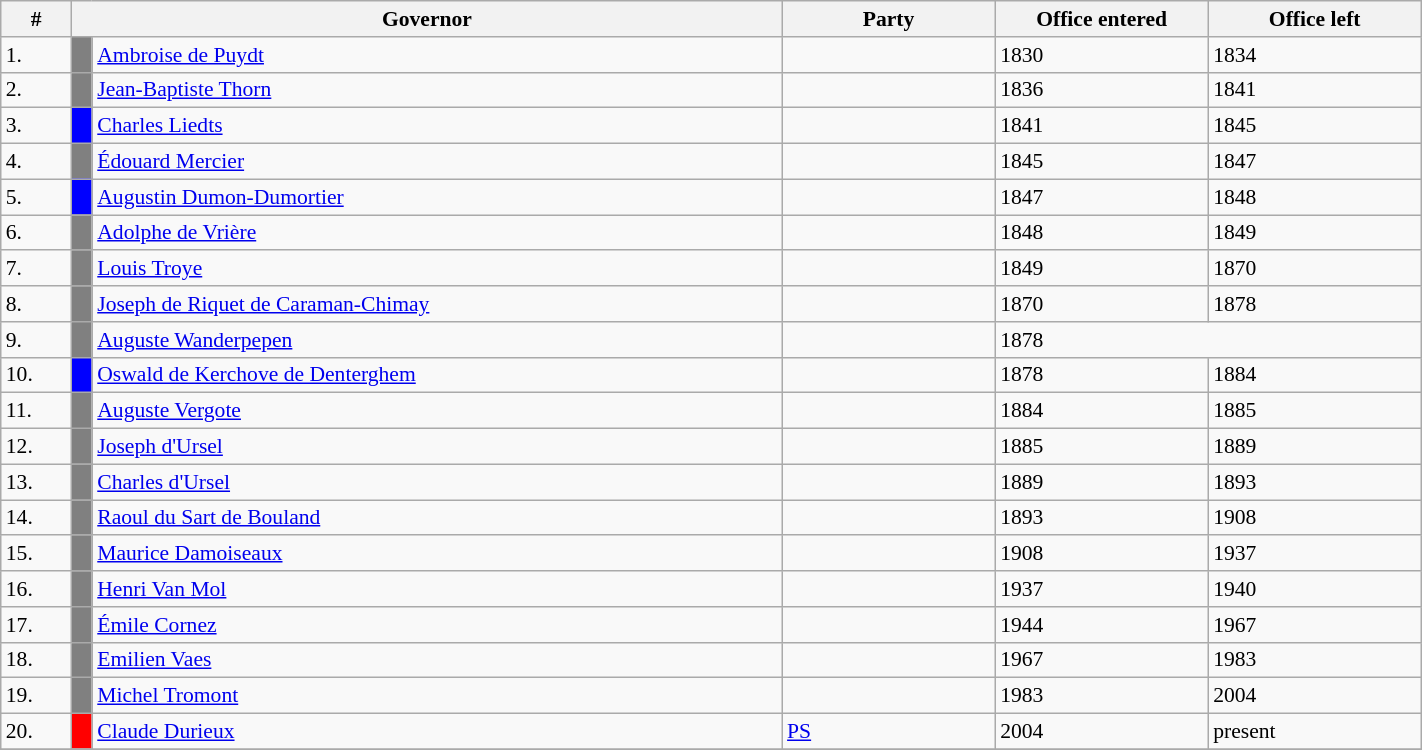<table class="wikitable" style="text-align:left; font-size:90%; width:75%">
<tr>
<th>#</th>
<th colspan=2 width=50%>Governor</th>
<th width=15%>Party</th>
<th width=15%>Office entered</th>
<th width=15%>Office left</th>
</tr>
<tr>
<td>1.</td>
<td bgcolor="grey"></td>
<td><a href='#'>Ambroise de Puydt</a></td>
<td></td>
<td>1830</td>
<td>1834</td>
</tr>
<tr>
<td>2.</td>
<td bgcolor="grey"></td>
<td><a href='#'>Jean-Baptiste Thorn</a></td>
<td></td>
<td>1836</td>
<td>1841</td>
</tr>
<tr>
<td>3.</td>
<td bgcolor="blue"></td>
<td><a href='#'>Charles Liedts</a></td>
<td></td>
<td>1841</td>
<td>1845</td>
</tr>
<tr>
<td>4.</td>
<td bgcolor="grey"></td>
<td><a href='#'>Édouard Mercier</a></td>
<td></td>
<td>1845</td>
<td>1847</td>
</tr>
<tr>
<td>5.</td>
<td bgcolor="blue"></td>
<td><a href='#'>Augustin Dumon-Dumortier</a></td>
<td></td>
<td>1847</td>
<td>1848</td>
</tr>
<tr>
<td>6.</td>
<td bgcolor="grey"></td>
<td><a href='#'>Adolphe de Vrière</a></td>
<td></td>
<td>1848</td>
<td>1849</td>
</tr>
<tr>
<td>7.</td>
<td bgcolor="grey"></td>
<td><a href='#'>Louis Troye</a></td>
<td></td>
<td>1849</td>
<td>1870</td>
</tr>
<tr>
<td>8.</td>
<td bgcolor="grey"></td>
<td><a href='#'>Joseph de Riquet de Caraman-Chimay</a></td>
<td></td>
<td>1870</td>
<td>1878</td>
</tr>
<tr>
<td>9.</td>
<td bgcolor="grey"></td>
<td><a href='#'>Auguste Wanderpepen</a></td>
<td></td>
<td colspan="2">1878</td>
</tr>
<tr>
<td>10.</td>
<td bgcolor="blue"></td>
<td><a href='#'>Oswald de Kerchove de Denterghem</a></td>
<td></td>
<td>1878</td>
<td>1884</td>
</tr>
<tr>
<td>11.</td>
<td bgcolor="grey"></td>
<td><a href='#'>Auguste Vergote</a></td>
<td></td>
<td>1884</td>
<td>1885</td>
</tr>
<tr>
<td>12.</td>
<td bgcolor="grey"></td>
<td><a href='#'>Joseph d'Ursel</a></td>
<td></td>
<td>1885</td>
<td>1889</td>
</tr>
<tr>
<td>13.</td>
<td bgcolor="grey"></td>
<td><a href='#'>Charles d'Ursel</a></td>
<td></td>
<td>1889</td>
<td>1893</td>
</tr>
<tr>
<td>14.</td>
<td bgcolor="grey"></td>
<td><a href='#'>Raoul du Sart de Bouland</a></td>
<td></td>
<td>1893</td>
<td>1908</td>
</tr>
<tr>
<td>15.</td>
<td bgcolor="grey"></td>
<td><a href='#'>Maurice Damoiseaux</a></td>
<td></td>
<td>1908</td>
<td>1937</td>
</tr>
<tr>
<td>16.</td>
<td bgcolor="grey"></td>
<td><a href='#'>Henri Van Mol</a></td>
<td></td>
<td>1937</td>
<td>1940</td>
</tr>
<tr>
<td>17.</td>
<td bgcolor="grey"></td>
<td><a href='#'>Émile Cornez</a></td>
<td></td>
<td>1944</td>
<td>1967</td>
</tr>
<tr>
<td>18.</td>
<td bgcolor="grey"></td>
<td><a href='#'>Emilien Vaes</a></td>
<td></td>
<td>1967</td>
<td>1983</td>
</tr>
<tr>
<td>19.</td>
<td bgcolor="grey"></td>
<td><a href='#'>Michel Tromont</a></td>
<td></td>
<td>1983</td>
<td>2004</td>
</tr>
<tr>
<td>20.</td>
<td bgcolor="red"></td>
<td><a href='#'>Claude Durieux</a></td>
<td><a href='#'>PS</a></td>
<td>2004</td>
<td>present</td>
</tr>
<tr>
</tr>
</table>
